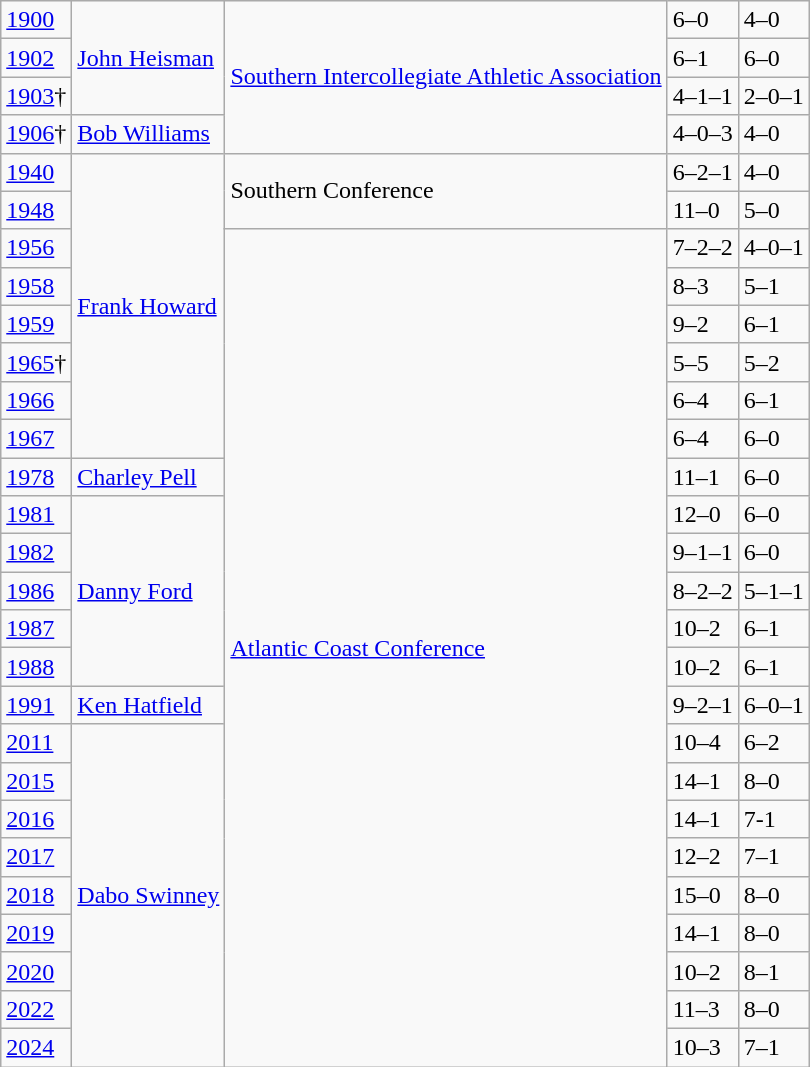<table class="wikitable">
<tr>
<td><a href='#'>1900</a></td>
<td rowspan="3"><a href='#'>John Heisman</a></td>
<td rowspan="4"><a href='#'>Southern Intercollegiate Athletic Association</a></td>
<td>6–0</td>
<td>4–0</td>
</tr>
<tr>
<td><a href='#'>1902</a></td>
<td>6–1</td>
<td>6–0</td>
</tr>
<tr>
<td><a href='#'>1903</a>†</td>
<td>4–1–1</td>
<td>2–0–1</td>
</tr>
<tr>
<td><a href='#'>1906</a>†</td>
<td><a href='#'>Bob Williams</a></td>
<td>4–0–3</td>
<td>4–0</td>
</tr>
<tr>
<td><a href='#'>1940</a></td>
<td rowspan="8"><a href='#'>Frank Howard</a></td>
<td rowspan="2">Southern Conference</td>
<td>6–2–1</td>
<td>4–0</td>
</tr>
<tr>
<td><a href='#'>1948</a></td>
<td>11–0</td>
<td>5–0</td>
</tr>
<tr>
<td><a href='#'>1956</a></td>
<td rowspan="22"><a href='#'>Atlantic Coast Conference</a></td>
<td>7–2–2</td>
<td>4–0–1</td>
</tr>
<tr>
<td><a href='#'>1958</a></td>
<td>8–3</td>
<td>5–1</td>
</tr>
<tr>
<td><a href='#'>1959</a></td>
<td>9–2</td>
<td>6–1</td>
</tr>
<tr>
<td><a href='#'>1965</a>†</td>
<td>5–5</td>
<td>5–2</td>
</tr>
<tr>
<td><a href='#'>1966</a></td>
<td>6–4</td>
<td>6–1</td>
</tr>
<tr>
<td><a href='#'>1967</a></td>
<td>6–4</td>
<td>6–0</td>
</tr>
<tr>
<td><a href='#'>1978</a></td>
<td><a href='#'>Charley Pell</a></td>
<td>11–1</td>
<td>6–0</td>
</tr>
<tr>
<td><a href='#'>1981</a></td>
<td rowspan="5"><a href='#'>Danny Ford</a></td>
<td>12–0</td>
<td>6–0</td>
</tr>
<tr>
<td><a href='#'>1982</a></td>
<td>9–1–1</td>
<td>6–0</td>
</tr>
<tr>
<td><a href='#'>1986</a></td>
<td>8–2–2</td>
<td>5–1–1</td>
</tr>
<tr>
<td><a href='#'>1987</a></td>
<td>10–2</td>
<td>6–1</td>
</tr>
<tr>
<td><a href='#'>1988</a></td>
<td>10–2</td>
<td>6–1</td>
</tr>
<tr>
<td><a href='#'>1991</a></td>
<td><a href='#'>Ken Hatfield</a></td>
<td>9–2–1</td>
<td>6–0–1</td>
</tr>
<tr>
<td><a href='#'>2011</a></td>
<td rowspan="9"><a href='#'>Dabo Swinney</a></td>
<td>10–4</td>
<td>6–2</td>
</tr>
<tr>
<td><a href='#'>2015</a></td>
<td>14–1</td>
<td>8–0</td>
</tr>
<tr>
<td><a href='#'>2016</a></td>
<td>14–1</td>
<td>7-1</td>
</tr>
<tr>
<td><a href='#'>2017</a></td>
<td>12–2</td>
<td>7–1</td>
</tr>
<tr>
<td><a href='#'>2018</a></td>
<td>15–0</td>
<td>8–0</td>
</tr>
<tr>
<td><a href='#'>2019</a></td>
<td>14–1</td>
<td>8–0</td>
</tr>
<tr>
<td><a href='#'>2020</a></td>
<td>10–2</td>
<td>8–1</td>
</tr>
<tr>
<td><a href='#'>2022</a></td>
<td>11–3</td>
<td>8–0</td>
</tr>
<tr>
<td><a href='#'>2024</a></td>
<td>10–3</td>
<td>7–1</td>
</tr>
</table>
